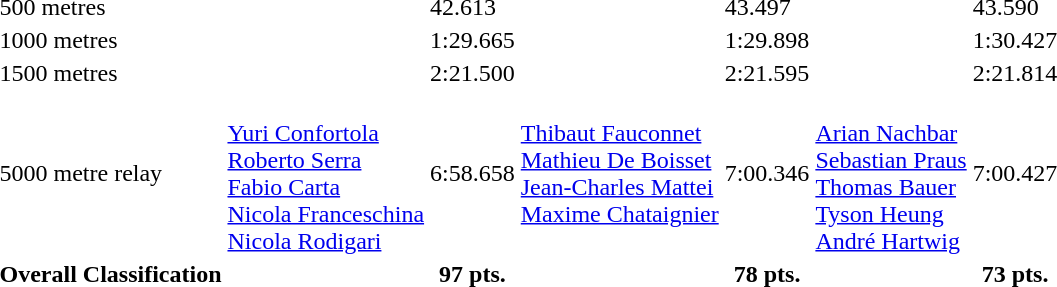<table>
<tr>
<td>500 metres</td>
<td></td>
<td>42.613</td>
<td></td>
<td>43.497</td>
<td></td>
<td>43.590</td>
</tr>
<tr>
<td>1000 metres</td>
<td></td>
<td>1:29.665</td>
<td></td>
<td>1:29.898</td>
<td></td>
<td>1:30.427</td>
</tr>
<tr>
<td>1500 metres</td>
<td></td>
<td>2:21.500</td>
<td></td>
<td>2:21.595</td>
<td></td>
<td>2:21.814</td>
</tr>
<tr>
<td>5000 metre relay</td>
<td valign=top><br><a href='#'>Yuri Confortola</a><br><a href='#'>Roberto Serra</a><br><a href='#'>Fabio Carta</a><br><a href='#'>Nicola Franceschina</a><br><a href='#'>Nicola Rodigari</a></td>
<td>6:58.658</td>
<td valign=top><br><a href='#'>Thibaut Fauconnet</a><br><a href='#'>Mathieu De Boisset</a><br><a href='#'>Jean-Charles Mattei</a><br><a href='#'>Maxime Chataignier</a></td>
<td>7:00.346</td>
<td valign=top><br><a href='#'>Arian Nachbar</a><br><a href='#'>Sebastian Praus</a><br><a href='#'>Thomas Bauer</a><br><a href='#'>Tyson Heung</a><br><a href='#'>André Hartwig</a></td>
<td>7:00.427</td>
</tr>
<tr>
<th>Overall Classification</th>
<th></th>
<th>97 pts.</th>
<th></th>
<th>78 pts.</th>
<th></th>
<th>73 pts.</th>
</tr>
</table>
